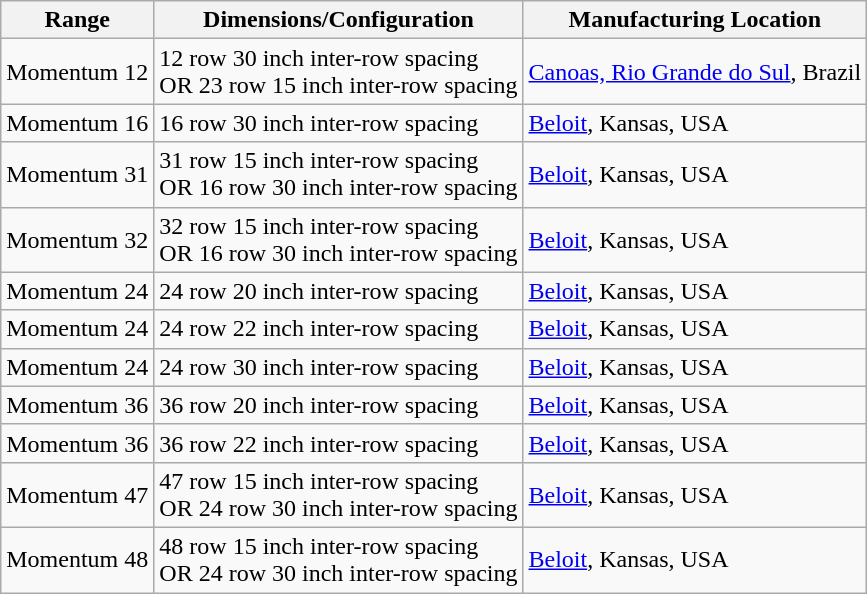<table class="wikitable sortable">
<tr>
<th>Range</th>
<th>Dimensions/Configuration</th>
<th>Manufacturing Location</th>
</tr>
<tr>
<td>Momentum 12</td>
<td>12 row 30 inch inter-row spacing<br>OR 23 row 15 inch inter-row spacing</td>
<td><a href='#'>Canoas, Rio Grande do Sul</a>, Brazil</td>
</tr>
<tr>
<td>Momentum 16</td>
<td>16 row 30 inch inter-row spacing</td>
<td><a href='#'>Beloit</a>, Kansas, USA</td>
</tr>
<tr>
<td>Momentum 31</td>
<td>31 row 15 inch inter-row spacing<br>OR 16 row 30 inch inter-row spacing</td>
<td><a href='#'>Beloit</a>, Kansas, USA</td>
</tr>
<tr>
<td>Momentum 32</td>
<td>32 row 15 inch inter-row spacing<br>OR
16 row 30 inch inter-row spacing</td>
<td><a href='#'>Beloit</a>, Kansas, USA</td>
</tr>
<tr>
<td>Momentum 24</td>
<td>24 row 20 inch inter-row spacing</td>
<td><a href='#'>Beloit</a>, Kansas, USA</td>
</tr>
<tr>
<td>Momentum 24</td>
<td>24 row 22 inch inter-row spacing</td>
<td><a href='#'>Beloit</a>, Kansas, USA</td>
</tr>
<tr>
<td>Momentum 24</td>
<td>24 row 30 inch inter-row spacing</td>
<td><a href='#'>Beloit</a>, Kansas, USA</td>
</tr>
<tr>
<td>Momentum 36</td>
<td>36 row 20 inch inter-row spacing</td>
<td><a href='#'>Beloit</a>, Kansas, USA</td>
</tr>
<tr>
<td>Momentum 36</td>
<td>36 row 22 inch inter-row spacing</td>
<td><a href='#'>Beloit</a>, Kansas, USA</td>
</tr>
<tr>
<td>Momentum 47</td>
<td>47 row 15 inch inter-row spacing<br>OR
24 row 30 inch  inter-row spacing</td>
<td><a href='#'>Beloit</a>, Kansas, USA</td>
</tr>
<tr>
<td>Momentum 48</td>
<td>48 row 15 inch inter-row spacing<br>OR
24 row 30 inch inter-row spacing</td>
<td><a href='#'>Beloit</a>, Kansas, USA</td>
</tr>
</table>
